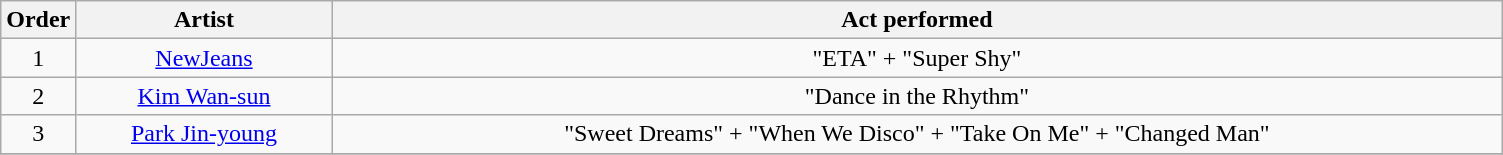<table class="wikitable" style="text-align:center;">
<tr>
<th scope="col" width="5%">Order</th>
<th scope="col">Artist</th>
<th scope="col">Act performed</th>
</tr>
<tr>
<td>1</td>
<td><a href='#'>NewJeans</a></td>
<td>"ETA" + "Super Shy"</td>
</tr>
<tr>
<td>2</td>
<td><a href='#'>Kim Wan-sun</a></td>
<td>"Dance in the Rhythm"</td>
</tr>
<tr>
<td>3</td>
<td><a href='#'>Park Jin-young</a></td>
<td>"Sweet Dreams" + "When We Disco" + "Take On Me" + "Changed Man"</td>
</tr>
<tr>
</tr>
</table>
